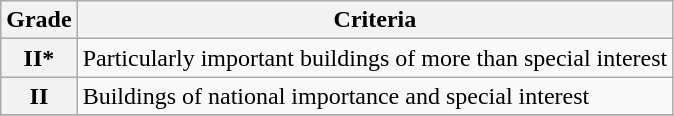<table class="wikitable" border="1">
<tr>
<th>Grade</th>
<th>Criteria</th>
</tr>
<tr>
<th>II*</th>
<td>Particularly important buildings of more than special interest</td>
</tr>
<tr>
<th>II</th>
<td>Buildings of national importance and special interest</td>
</tr>
<tr>
</tr>
</table>
